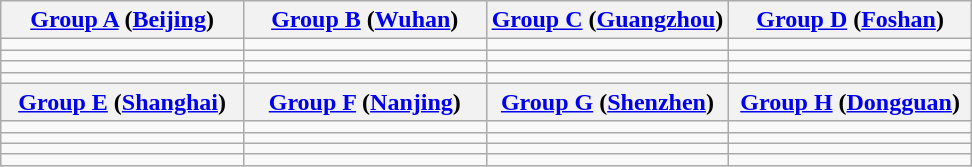<table class="wikitable">
<tr>
<th width=25%><a href='#'>Group A</a> (<a href='#'>Beijing</a>)</th>
<th width=25%><a href='#'>Group B</a> (<a href='#'>Wuhan</a>)</th>
<th width=25%><a href='#'>Group C</a> (<a href='#'>Guangzhou</a>)</th>
<th width=25%><a href='#'>Group D</a> (<a href='#'>Foshan</a>)</th>
</tr>
<tr>
<td></td>
<td></td>
<td></td>
<td></td>
</tr>
<tr>
<td></td>
<td></td>
<td></td>
<td></td>
</tr>
<tr>
<td></td>
<td></td>
<td></td>
<td></td>
</tr>
<tr>
<td><em></em></td>
<td></td>
<td></td>
<td></td>
</tr>
<tr>
<th width=25%><a href='#'>Group E</a> (<a href='#'>Shanghai</a>)</th>
<th width=25%><a href='#'>Group F</a> (<a href='#'>Nanjing</a>)</th>
<th width=25%><a href='#'>Group G</a> (<a href='#'>Shenzhen</a>)</th>
<th width=25%><a href='#'>Group H</a> (<a href='#'>Dongguan</a>)</th>
</tr>
<tr>
<td></td>
<td></td>
<td></td>
<td></td>
</tr>
<tr>
<td></td>
<td></td>
<td></td>
<td></td>
</tr>
<tr>
<td></td>
<td></td>
<td></td>
<td></td>
</tr>
<tr>
<td></td>
<td></td>
<td></td>
<td></td>
</tr>
</table>
